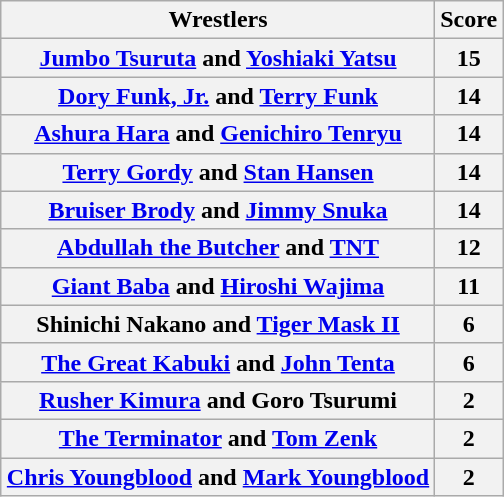<table class="wikitable" style="margin: 1em auto 1em auto">
<tr>
<th>Wrestlers</th>
<th>Score</th>
</tr>
<tr>
<th><a href='#'>Jumbo Tsuruta</a> and <a href='#'>Yoshiaki Yatsu</a></th>
<th>15</th>
</tr>
<tr>
<th><a href='#'>Dory Funk, Jr.</a> and <a href='#'>Terry Funk</a></th>
<th>14</th>
</tr>
<tr>
<th><a href='#'>Ashura Hara</a> and <a href='#'>Genichiro Tenryu</a></th>
<th>14</th>
</tr>
<tr>
<th><a href='#'>Terry Gordy</a> and <a href='#'>Stan Hansen</a></th>
<th>14</th>
</tr>
<tr>
<th><a href='#'>Bruiser Brody</a> and <a href='#'>Jimmy Snuka</a></th>
<th>14</th>
</tr>
<tr>
<th><a href='#'>Abdullah the Butcher</a> and <a href='#'>TNT</a></th>
<th>12</th>
</tr>
<tr>
<th><a href='#'>Giant Baba</a> and <a href='#'>Hiroshi Wajima</a></th>
<th>11</th>
</tr>
<tr>
<th>Shinichi Nakano and <a href='#'>Tiger Mask II</a></th>
<th>6</th>
</tr>
<tr>
<th><a href='#'>The Great Kabuki</a> and <a href='#'>John Tenta</a></th>
<th>6</th>
</tr>
<tr>
<th><a href='#'>Rusher Kimura</a> and Goro Tsurumi</th>
<th>2</th>
</tr>
<tr>
<th><a href='#'>The Terminator</a> and <a href='#'>Tom Zenk</a></th>
<th>2</th>
</tr>
<tr>
<th><a href='#'>Chris Youngblood</a> and <a href='#'>Mark Youngblood</a></th>
<th>2</th>
</tr>
</table>
